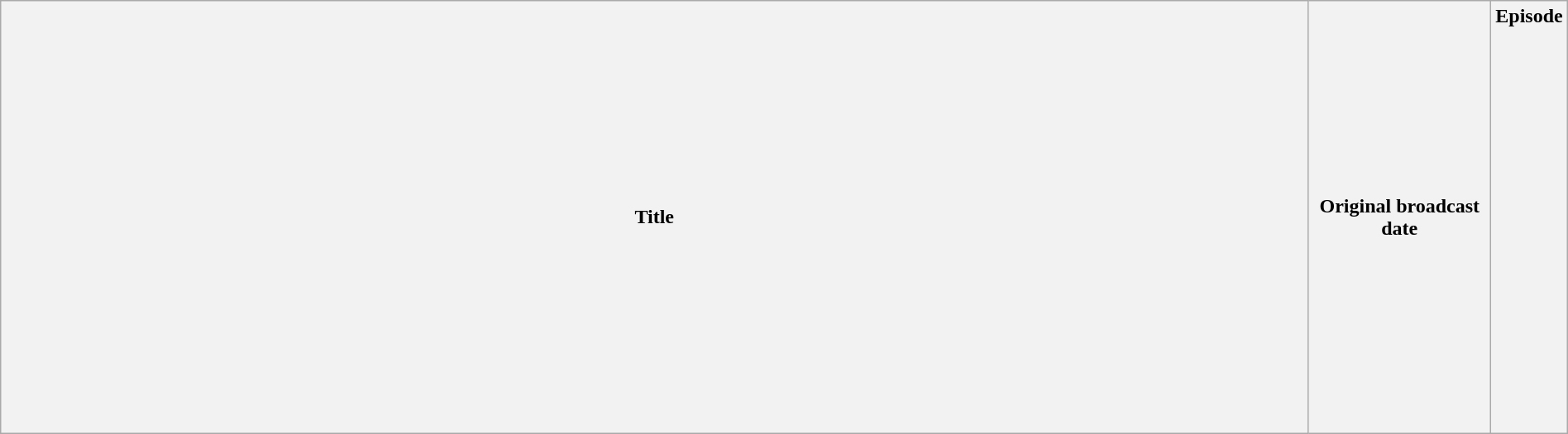<table class="wikitable plainrowheaders" style="width:100%; margin:auto;">
<tr>
<th>Title</th>
<th width="140">Original broadcast date</th>
<th width="40">Episode<br><br><br><br><br><br><br><br><br><br><br><br><br><br><br><br><br><br><br></th>
</tr>
</table>
